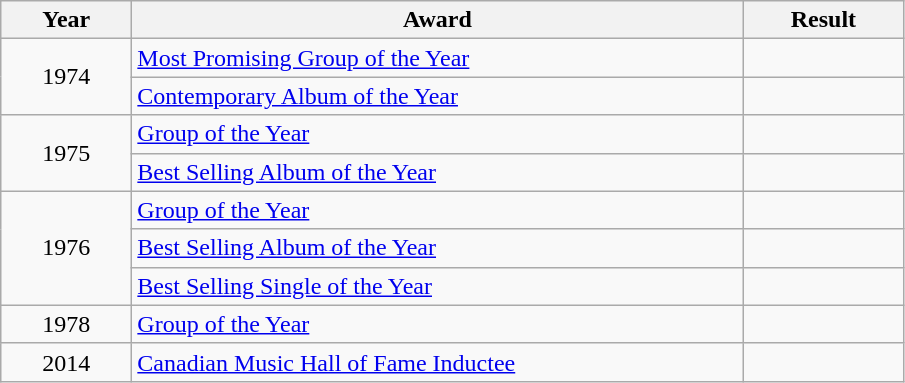<table class="wikitable">
<tr>
<th width="80">Year</th>
<th width="400">Award</th>
<th width="100">Result</th>
</tr>
<tr>
<td align="center" rowspan=2>1974</td>
<td><a href='#'>Most Promising Group of the Year</a></td>
<td></td>
</tr>
<tr>
<td><a href='#'>Contemporary Album of the Year</a></td>
<td></td>
</tr>
<tr>
<td align="center" rowspan=2>1975</td>
<td><a href='#'>Group of the Year</a></td>
<td></td>
</tr>
<tr>
<td><a href='#'>Best Selling Album of the Year</a></td>
<td></td>
</tr>
<tr>
<td align="center" rowspan=3>1976</td>
<td><a href='#'>Group of the Year</a></td>
<td></td>
</tr>
<tr>
<td><a href='#'>Best Selling Album of the Year</a></td>
<td></td>
</tr>
<tr>
<td><a href='#'>Best Selling Single of the Year</a></td>
<td></td>
</tr>
<tr>
<td align="center">1978</td>
<td><a href='#'>Group of the Year</a></td>
<td></td>
</tr>
<tr>
<td align="center">2014</td>
<td><a href='#'>Canadian Music Hall of Fame Inductee</a></td>
<td></td>
</tr>
</table>
